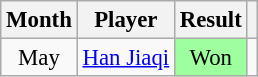<table class="wikitable sortable" style="text-align:center; font-size:95%;">
<tr>
<th>Month</th>
<th>Player</th>
<th>Result</th>
<th class="unsortable"></th>
</tr>
<tr>
<td>May</td>
<td> <a href='#'>Han Jiaqi</a></td>
<td style="background:#9eff9e;">Won</td>
<td></td>
</tr>
</table>
